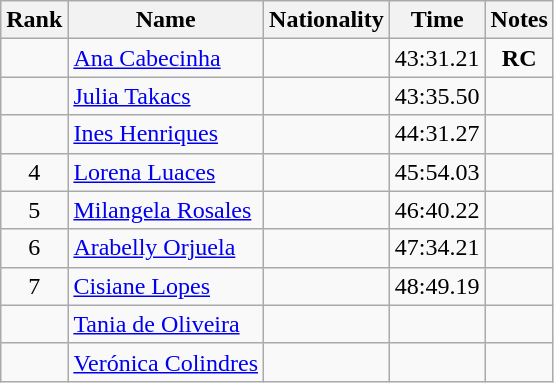<table class="wikitable sortable" style="text-align:center">
<tr>
<th>Rank</th>
<th>Name</th>
<th>Nationality</th>
<th>Time</th>
<th>Notes</th>
</tr>
<tr>
<td></td>
<td align=left><a href='#'>Ana Cabecinha</a></td>
<td align=left></td>
<td>43:31.21</td>
<td><strong>RC</strong></td>
</tr>
<tr>
<td></td>
<td align=left><a href='#'>Julia Takacs</a></td>
<td align=left></td>
<td>43:35.50</td>
<td></td>
</tr>
<tr>
<td></td>
<td align=left><a href='#'>Ines Henriques</a></td>
<td align=left></td>
<td>44:31.27</td>
<td></td>
</tr>
<tr>
<td>4</td>
<td align=left><a href='#'>Lorena Luaces</a></td>
<td align=left></td>
<td>45:54.03</td>
<td></td>
</tr>
<tr>
<td>5</td>
<td align=left><a href='#'>Milangela Rosales</a></td>
<td align=left></td>
<td>46:40.22</td>
<td></td>
</tr>
<tr>
<td>6</td>
<td align=left><a href='#'>Arabelly Orjuela</a></td>
<td align=left></td>
<td>47:34.21</td>
<td></td>
</tr>
<tr>
<td>7</td>
<td align=left><a href='#'>Cisiane Lopes</a></td>
<td align=left></td>
<td>48:49.19</td>
<td></td>
</tr>
<tr>
<td></td>
<td align=left><a href='#'>Tania de Oliveira</a></td>
<td align=left></td>
<td></td>
<td></td>
</tr>
<tr>
<td></td>
<td align=left><a href='#'>Verónica Colindres</a></td>
<td align=left></td>
<td></td>
<td></td>
</tr>
</table>
